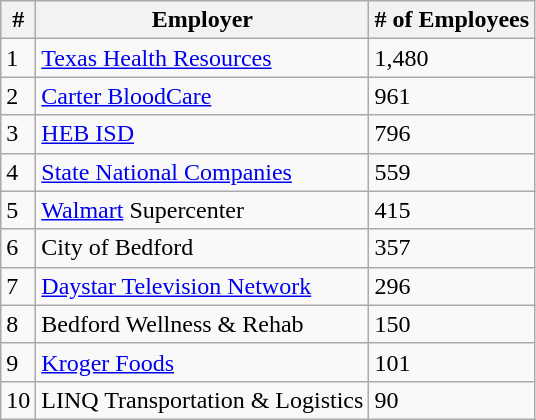<table class="wikitable" border="1">
<tr>
<th>#</th>
<th>Employer</th>
<th># of Employees</th>
</tr>
<tr>
<td>1</td>
<td><a href='#'>Texas Health Resources</a></td>
<td>1,480</td>
</tr>
<tr>
<td>2</td>
<td><a href='#'>Carter BloodCare</a></td>
<td>961</td>
</tr>
<tr>
<td>3</td>
<td><a href='#'>HEB ISD</a></td>
<td>796</td>
</tr>
<tr>
<td>4</td>
<td><a href='#'>State National Companies</a></td>
<td>559</td>
</tr>
<tr>
<td>5</td>
<td><a href='#'>Walmart</a> Supercenter</td>
<td>415</td>
</tr>
<tr>
<td>6</td>
<td>City of Bedford</td>
<td>357</td>
</tr>
<tr>
<td>7</td>
<td><a href='#'>Daystar Television Network</a></td>
<td>296</td>
</tr>
<tr>
<td>8</td>
<td>Bedford Wellness & Rehab</td>
<td>150</td>
</tr>
<tr>
<td>9</td>
<td><a href='#'>Kroger Foods</a></td>
<td>101</td>
</tr>
<tr>
<td>10</td>
<td>LINQ Transportation & Logistics</td>
<td>90</td>
</tr>
</table>
